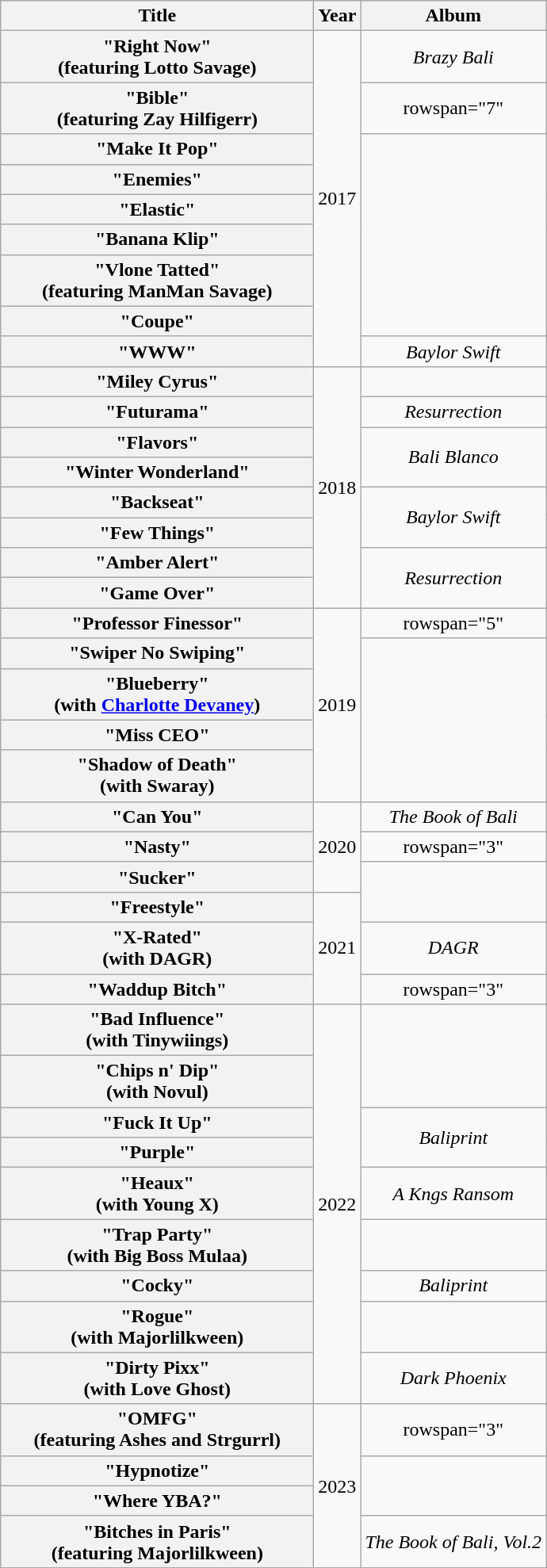<table class="wikitable plainrowheaders" style="text-align:center;">
<tr>
<th scope="col" style="width:16em;">Title</th>
<th scope="col">Year</th>
<th scope="col">Album</th>
</tr>
<tr>
<th scope="row">"Right Now"<br><span>(featuring Lotto Savage)</span></th>
<td rowspan="9">2017</td>
<td><em>Brazy Bali</em></td>
</tr>
<tr>
<th scope="row">"Bible"<br><span>(featuring Zay Hilfigerr)</span></th>
<td>rowspan="7" </td>
</tr>
<tr>
<th scope="row">"Make It Pop"</th>
</tr>
<tr>
<th scope="row">"Enemies"</th>
</tr>
<tr>
<th scope="row">"Elastic"</th>
</tr>
<tr>
<th scope="row">"Banana Klip"</th>
</tr>
<tr>
<th scope="row">"Vlone Tatted"<br><span>(featuring ManMan Savage)</span></th>
</tr>
<tr>
<th scope="row">"Coupe"</th>
</tr>
<tr>
<th scope="row">"WWW"</th>
<td><em>Baylor Swift</em></td>
</tr>
<tr>
<th scope="row">"Miley Cyrus"</th>
<td rowspan="8">2018</td>
<td></td>
</tr>
<tr>
<th scope="row">"Futurama"</th>
<td><em>Resurrection</em></td>
</tr>
<tr>
<th scope="row">"Flavors"</th>
<td rowspan="2"><em>Bali Blanco</em></td>
</tr>
<tr>
<th scope="row">"Winter Wonderland"</th>
</tr>
<tr>
<th scope="row">"Backseat"</th>
<td rowspan="2"><em>Baylor Swift</em></td>
</tr>
<tr>
<th scope="row">"Few Things"</th>
</tr>
<tr>
<th scope="row">"Amber Alert"</th>
<td rowspan="2"><em>Resurrection</em></td>
</tr>
<tr>
<th scope="row">"Game Over"</th>
</tr>
<tr>
<th scope="row">"Professor Finessor"</th>
<td rowspan="5">2019</td>
<td>rowspan="5" </td>
</tr>
<tr>
<th scope="row">"Swiper No Swiping"</th>
</tr>
<tr>
<th scope="row">"Blueberry"<br><span>(with <a href='#'>Charlotte Devaney</a>)</span></th>
</tr>
<tr>
<th scope="row">"Miss CEO"</th>
</tr>
<tr>
<th scope="row">"Shadow of Death"<br><span>(with Swaray)</span></th>
</tr>
<tr>
<th scope="row">"Can You"</th>
<td rowspan="3">2020</td>
<td><em>The Book of Bali</em></td>
</tr>
<tr>
<th scope="row">"Nasty"</th>
<td>rowspan="3" </td>
</tr>
<tr>
<th scope="row">"Sucker"</th>
</tr>
<tr>
<th scope="row">"Freestyle"</th>
<td rowspan="3">2021</td>
</tr>
<tr>
<th scope="row">"X-Rated"<br><span>(with DAGR)</span></th>
<td><em>DAGR</em></td>
</tr>
<tr>
<th scope="row">"Waddup Bitch"</th>
<td>rowspan="3" </td>
</tr>
<tr>
<th scope="row">"Bad Influence"<br><span>(with Tinywiings)</span></th>
<td rowspan="9">2022</td>
</tr>
<tr>
<th scope="row">"Chips n' Dip"<br><span>(with Novul)</span></th>
</tr>
<tr>
<th scope="row">"Fuck It Up"</th>
<td rowspan="2"><em>Baliprint</em></td>
</tr>
<tr>
<th scope="row">"Purple"</th>
</tr>
<tr>
<th scope="row">"Heaux"<br><span>(with Young X)</span></th>
<td><em>A Kngs Ransom</em></td>
</tr>
<tr>
<th scope="row">"Trap Party"<br><span>(with Big Boss Mulaa)</span></th>
<td></td>
</tr>
<tr>
<th scope="row">"Cocky"</th>
<td><em>Baliprint</em></td>
</tr>
<tr>
<th scope="row">"Rogue"<br><span>(with Majorlilkween)</span></th>
<td></td>
</tr>
<tr>
<th scope="row">"Dirty Pixx"<br><span>(with Love Ghost)</span></th>
<td><em>Dark Phoenix</em></td>
</tr>
<tr>
<th scope="row">"OMFG"<br><span>(featuring Ashes and Strgurrl)</span></th>
<td rowspan="4">2023</td>
<td>rowspan="3" </td>
</tr>
<tr>
<th scope="row">"Hypnotize"</th>
</tr>
<tr>
<th scope="row">"Where YBA?"</th>
</tr>
<tr>
<th scope="row">"Bitches in Paris"<br><span>(featuring Majorlilkween)</span></th>
<td><em>The Book of Bali, Vol.2</em></td>
</tr>
</table>
